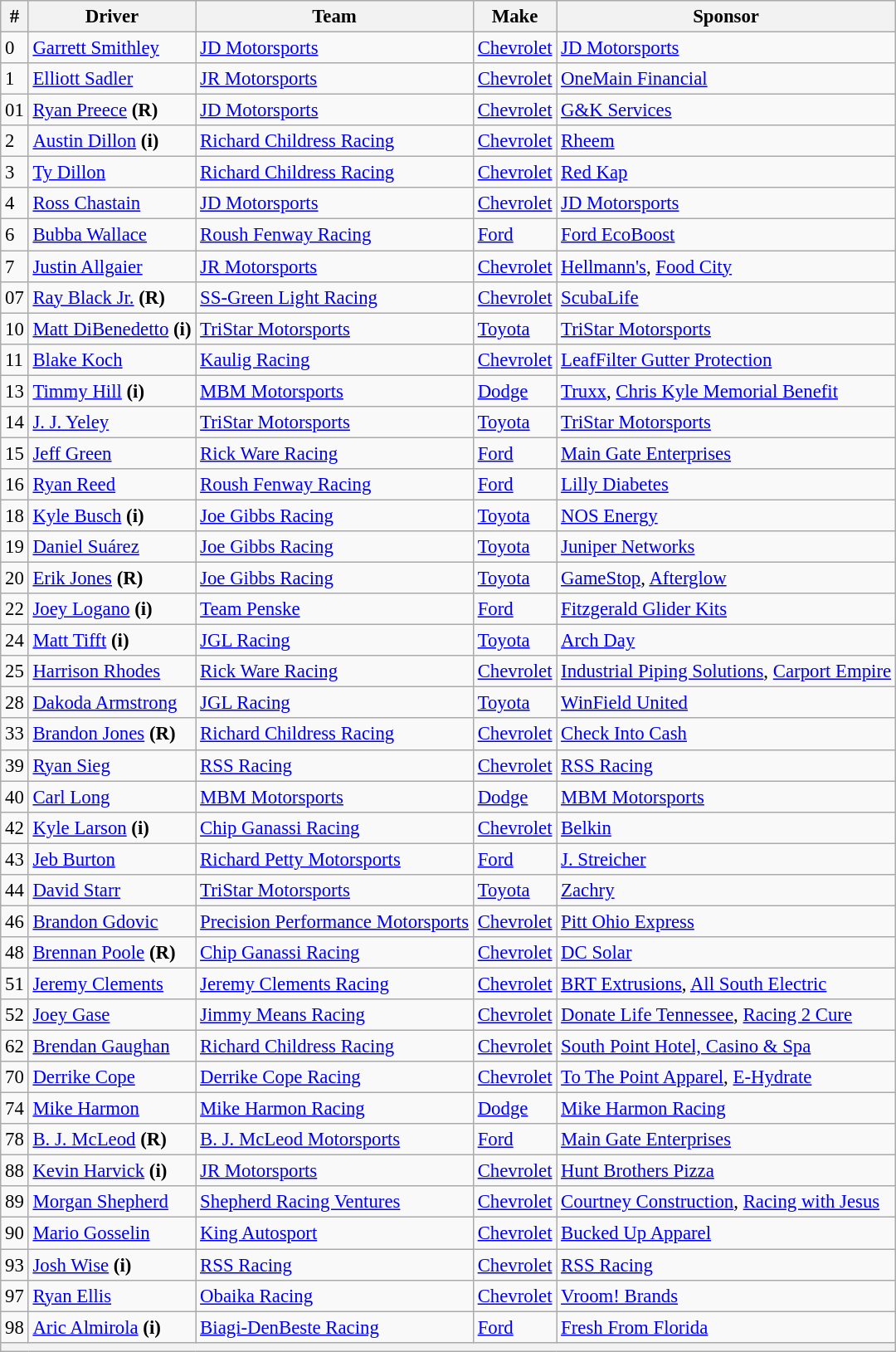<table class="wikitable" style="font-size:95%">
<tr>
<th>#</th>
<th>Driver</th>
<th>Team</th>
<th>Make</th>
<th>Sponsor</th>
</tr>
<tr>
<td>0</td>
<td><a href='#'>Garrett Smithley</a></td>
<td><a href='#'>JD Motorsports</a></td>
<td><a href='#'>Chevrolet</a></td>
<td><a href='#'>JD Motorsports</a></td>
</tr>
<tr>
<td>1</td>
<td><a href='#'>Elliott Sadler</a></td>
<td><a href='#'>JR Motorsports</a></td>
<td><a href='#'>Chevrolet</a></td>
<td><a href='#'>OneMain Financial</a></td>
</tr>
<tr>
<td>01</td>
<td><a href='#'>Ryan Preece</a> <strong>(R)</strong></td>
<td><a href='#'>JD Motorsports</a></td>
<td><a href='#'>Chevrolet</a></td>
<td><a href='#'>G&K Services</a></td>
</tr>
<tr>
<td>2</td>
<td><a href='#'>Austin Dillon</a> <strong>(i)</strong></td>
<td><a href='#'>Richard Childress Racing</a></td>
<td><a href='#'>Chevrolet</a></td>
<td><a href='#'>Rheem</a></td>
</tr>
<tr>
<td>3</td>
<td><a href='#'>Ty Dillon</a></td>
<td><a href='#'>Richard Childress Racing</a></td>
<td><a href='#'>Chevrolet</a></td>
<td><a href='#'>Red Kap</a></td>
</tr>
<tr>
<td>4</td>
<td><a href='#'>Ross Chastain</a></td>
<td><a href='#'>JD Motorsports</a></td>
<td><a href='#'>Chevrolet</a></td>
<td><a href='#'>JD Motorsports</a></td>
</tr>
<tr>
<td>6</td>
<td><a href='#'>Bubba Wallace</a></td>
<td><a href='#'>Roush Fenway Racing</a></td>
<td><a href='#'>Ford</a></td>
<td><a href='#'>Ford EcoBoost</a></td>
</tr>
<tr>
<td>7</td>
<td><a href='#'>Justin Allgaier</a></td>
<td><a href='#'>JR Motorsports</a></td>
<td><a href='#'>Chevrolet</a></td>
<td><a href='#'>Hellmann's</a>, <a href='#'>Food City</a></td>
</tr>
<tr>
<td>07</td>
<td><a href='#'>Ray Black Jr.</a> <strong>(R)</strong></td>
<td><a href='#'>SS-Green Light Racing</a></td>
<td><a href='#'>Chevrolet</a></td>
<td><a href='#'>ScubaLife</a></td>
</tr>
<tr>
<td>10</td>
<td><a href='#'>Matt DiBenedetto</a> <strong>(i)</strong></td>
<td><a href='#'>TriStar Motorsports</a></td>
<td><a href='#'>Toyota</a></td>
<td><a href='#'>TriStar Motorsports</a></td>
</tr>
<tr>
<td>11</td>
<td><a href='#'>Blake Koch</a></td>
<td><a href='#'>Kaulig Racing</a></td>
<td><a href='#'>Chevrolet</a></td>
<td><a href='#'>LeafFilter Gutter Protection</a></td>
</tr>
<tr>
<td>13</td>
<td><a href='#'>Timmy Hill</a> <strong>(i)</strong></td>
<td><a href='#'>MBM Motorsports</a></td>
<td><a href='#'>Dodge</a></td>
<td><a href='#'>Truxx</a>, <a href='#'>Chris Kyle Memorial Benefit</a></td>
</tr>
<tr>
<td>14</td>
<td><a href='#'>J. J. Yeley</a></td>
<td><a href='#'>TriStar Motorsports</a></td>
<td><a href='#'>Toyota</a></td>
<td><a href='#'>TriStar Motorsports</a></td>
</tr>
<tr>
<td>15</td>
<td><a href='#'>Jeff Green</a></td>
<td><a href='#'>Rick Ware Racing</a></td>
<td><a href='#'>Ford</a></td>
<td><a href='#'>Main Gate Enterprises</a></td>
</tr>
<tr>
<td>16</td>
<td><a href='#'>Ryan Reed</a></td>
<td><a href='#'>Roush Fenway Racing</a></td>
<td><a href='#'>Ford</a></td>
<td><a href='#'>Lilly Diabetes</a></td>
</tr>
<tr>
<td>18</td>
<td><a href='#'>Kyle Busch</a> <strong>(i)</strong></td>
<td><a href='#'>Joe Gibbs Racing</a></td>
<td><a href='#'>Toyota</a></td>
<td><a href='#'>NOS Energy</a></td>
</tr>
<tr>
<td>19</td>
<td><a href='#'>Daniel Suárez</a></td>
<td><a href='#'>Joe Gibbs Racing</a></td>
<td><a href='#'>Toyota</a></td>
<td><a href='#'>Juniper Networks</a></td>
</tr>
<tr>
<td>20</td>
<td><a href='#'>Erik Jones</a> <strong>(R)</strong></td>
<td><a href='#'>Joe Gibbs Racing</a></td>
<td><a href='#'>Toyota</a></td>
<td><a href='#'>GameStop</a>, <a href='#'>Afterglow</a></td>
</tr>
<tr>
<td>22</td>
<td><a href='#'>Joey Logano</a> <strong>(i)</strong></td>
<td><a href='#'>Team Penske</a></td>
<td><a href='#'>Ford</a></td>
<td><a href='#'>Fitzgerald Glider Kits</a></td>
</tr>
<tr>
<td>24</td>
<td><a href='#'>Matt Tifft</a> <strong>(i)</strong></td>
<td><a href='#'>JGL Racing</a></td>
<td><a href='#'>Toyota</a></td>
<td><a href='#'>Arch Day</a></td>
</tr>
<tr>
<td>25</td>
<td><a href='#'>Harrison Rhodes</a></td>
<td><a href='#'>Rick Ware Racing</a></td>
<td><a href='#'>Chevrolet</a></td>
<td><a href='#'>Industrial Piping Solutions</a>, <a href='#'>Carport Empire</a></td>
</tr>
<tr>
<td>28</td>
<td><a href='#'>Dakoda Armstrong</a></td>
<td><a href='#'>JGL Racing</a></td>
<td><a href='#'>Toyota</a></td>
<td><a href='#'>WinField United</a></td>
</tr>
<tr>
<td>33</td>
<td><a href='#'>Brandon Jones</a> <strong>(R)</strong></td>
<td><a href='#'>Richard Childress Racing</a></td>
<td><a href='#'>Chevrolet</a></td>
<td><a href='#'>Check Into Cash</a></td>
</tr>
<tr>
<td>39</td>
<td><a href='#'>Ryan Sieg</a></td>
<td><a href='#'>RSS Racing</a></td>
<td><a href='#'>Chevrolet</a></td>
<td><a href='#'>RSS Racing</a></td>
</tr>
<tr>
<td>40</td>
<td><a href='#'>Carl Long</a></td>
<td><a href='#'>MBM Motorsports</a></td>
<td><a href='#'>Dodge</a></td>
<td><a href='#'>MBM Motorsports</a></td>
</tr>
<tr>
<td>42</td>
<td><a href='#'>Kyle Larson</a> <strong>(i)</strong></td>
<td><a href='#'>Chip Ganassi Racing</a></td>
<td><a href='#'>Chevrolet</a></td>
<td><a href='#'>Belkin</a></td>
</tr>
<tr>
<td>43</td>
<td><a href='#'>Jeb Burton</a></td>
<td><a href='#'>Richard Petty Motorsports</a></td>
<td><a href='#'>Ford</a></td>
<td><a href='#'>J. Streicher</a></td>
</tr>
<tr>
<td>44</td>
<td><a href='#'>David Starr</a></td>
<td><a href='#'>TriStar Motorsports</a></td>
<td><a href='#'>Toyota</a></td>
<td><a href='#'>Zachry</a></td>
</tr>
<tr>
<td>46</td>
<td><a href='#'>Brandon Gdovic</a></td>
<td><a href='#'>Precision Performance Motorsports</a></td>
<td><a href='#'>Chevrolet</a></td>
<td><a href='#'>Pitt Ohio Express</a></td>
</tr>
<tr>
<td>48</td>
<td><a href='#'>Brennan Poole</a> <strong>(R)</strong></td>
<td><a href='#'>Chip Ganassi Racing</a></td>
<td><a href='#'>Chevrolet</a></td>
<td><a href='#'>DC Solar</a></td>
</tr>
<tr>
<td>51</td>
<td><a href='#'>Jeremy Clements</a></td>
<td><a href='#'>Jeremy Clements Racing</a></td>
<td><a href='#'>Chevrolet</a></td>
<td><a href='#'>BRT Extrusions</a>, <a href='#'>All South Electric</a></td>
</tr>
<tr>
<td>52</td>
<td><a href='#'>Joey Gase</a></td>
<td><a href='#'>Jimmy Means Racing</a></td>
<td><a href='#'>Chevrolet</a></td>
<td><a href='#'>Donate Life Tennessee</a>, <a href='#'>Racing 2 Cure</a></td>
</tr>
<tr>
<td>62</td>
<td><a href='#'>Brendan Gaughan</a></td>
<td><a href='#'>Richard Childress Racing</a></td>
<td><a href='#'>Chevrolet</a></td>
<td><a href='#'>South Point Hotel, Casino & Spa</a></td>
</tr>
<tr>
<td>70</td>
<td><a href='#'>Derrike Cope</a></td>
<td><a href='#'>Derrike Cope Racing</a></td>
<td><a href='#'>Chevrolet</a></td>
<td><a href='#'>To The Point Apparel</a>, <a href='#'>E-Hydrate</a></td>
</tr>
<tr>
<td>74</td>
<td><a href='#'>Mike Harmon</a></td>
<td><a href='#'>Mike Harmon Racing</a></td>
<td><a href='#'>Dodge</a></td>
<td><a href='#'>Mike Harmon Racing</a></td>
</tr>
<tr>
<td>78</td>
<td><a href='#'>B. J. McLeod</a> <strong>(R)</strong></td>
<td><a href='#'>B. J. McLeod Motorsports</a></td>
<td><a href='#'>Ford</a></td>
<td><a href='#'>Main Gate Enterprises</a></td>
</tr>
<tr>
<td>88</td>
<td><a href='#'>Kevin Harvick</a> <strong>(i)</strong></td>
<td><a href='#'>JR Motorsports</a></td>
<td><a href='#'>Chevrolet</a></td>
<td><a href='#'>Hunt Brothers Pizza</a></td>
</tr>
<tr>
<td>89</td>
<td><a href='#'>Morgan Shepherd</a></td>
<td><a href='#'>Shepherd Racing Ventures</a></td>
<td><a href='#'>Chevrolet</a></td>
<td><a href='#'>Courtney Construction</a>, <a href='#'>Racing with Jesus</a></td>
</tr>
<tr>
<td>90</td>
<td><a href='#'>Mario Gosselin</a></td>
<td><a href='#'>King Autosport</a></td>
<td><a href='#'>Chevrolet</a></td>
<td><a href='#'>Bucked Up Apparel</a></td>
</tr>
<tr>
<td>93</td>
<td><a href='#'>Josh Wise</a> <strong>(i)</strong></td>
<td><a href='#'>RSS Racing</a></td>
<td><a href='#'>Chevrolet</a></td>
<td><a href='#'>RSS Racing</a></td>
</tr>
<tr>
<td>97</td>
<td><a href='#'>Ryan Ellis</a></td>
<td><a href='#'>Obaika Racing</a></td>
<td><a href='#'>Chevrolet</a></td>
<td><a href='#'>Vroom! Brands</a></td>
</tr>
<tr>
<td>98</td>
<td><a href='#'>Aric Almirola</a> <strong>(i)</strong></td>
<td><a href='#'>Biagi-DenBeste Racing</a></td>
<td><a href='#'>Ford</a></td>
<td><a href='#'>Fresh From Florida</a></td>
</tr>
<tr>
<th colspan="5"></th>
</tr>
</table>
